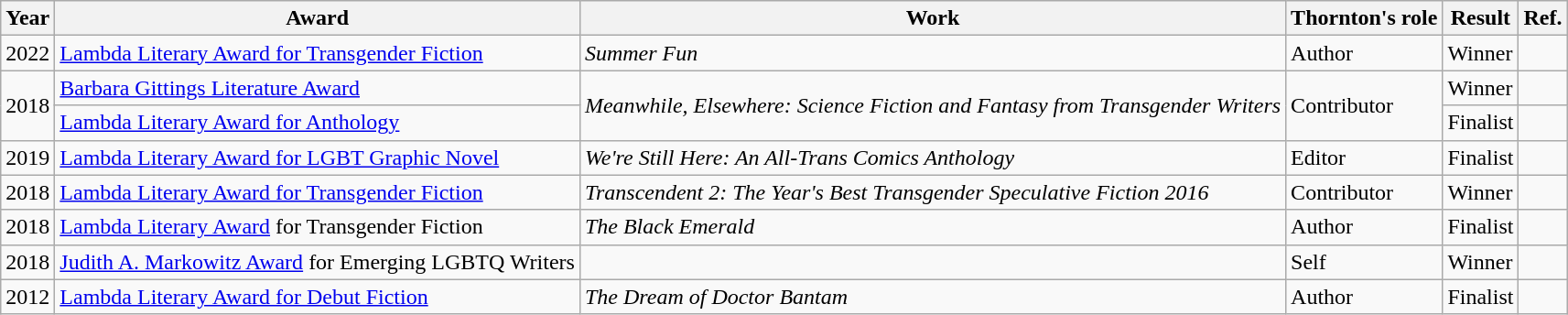<table class="wikitable">
<tr>
<th>Year</th>
<th>Award</th>
<th>Work</th>
<th>Thornton's role</th>
<th>Result</th>
<th>Ref.</th>
</tr>
<tr>
<td>2022</td>
<td><a href='#'>Lambda Literary Award for Transgender Fiction</a></td>
<td><em>Summer Fun</em></td>
<td>Author</td>
<td>Winner</td>
<td></td>
</tr>
<tr>
<td rowspan="2">2018</td>
<td><a href='#'>Barbara Gittings Literature Award</a></td>
<td rowspan="2"><em>Meanwhile, Elsewhere: Science Fiction and Fantasy from Transgender Writers</em></td>
<td rowspan="2">Contributor</td>
<td>Winner</td>
<td></td>
</tr>
<tr>
<td><a href='#'>Lambda Literary Award for Anthology</a></td>
<td>Finalist</td>
<td></td>
</tr>
<tr>
<td>2019</td>
<td><a href='#'>Lambda Literary Award for LGBT Graphic Novel</a></td>
<td><em>We're Still Here: An All-Trans Comics Anthology</em></td>
<td>Editor</td>
<td>Finalist</td>
<td></td>
</tr>
<tr>
<td>2018</td>
<td><a href='#'>Lambda Literary Award for Transgender Fiction</a></td>
<td><em>Transcendent 2: The Year's Best Transgender Speculative Fiction 2016</em></td>
<td>Contributor</td>
<td>Winner</td>
<td></td>
</tr>
<tr>
<td>2018</td>
<td><a href='#'>Lambda Literary Award</a> for Transgender Fiction</td>
<td><em>The Black Emerald</em></td>
<td>Author</td>
<td>Finalist</td>
<td></td>
</tr>
<tr>
<td>2018</td>
<td><a href='#'>Judith A. Markowitz Award</a> for Emerging LGBTQ Writers</td>
<td></td>
<td>Self</td>
<td>Winner</td>
<td></td>
</tr>
<tr>
<td>2012</td>
<td><a href='#'>Lambda Literary Award for Debut Fiction</a></td>
<td><em>The Dream of Doctor Bantam</em></td>
<td>Author</td>
<td>Finalist</td>
<td></td>
</tr>
</table>
